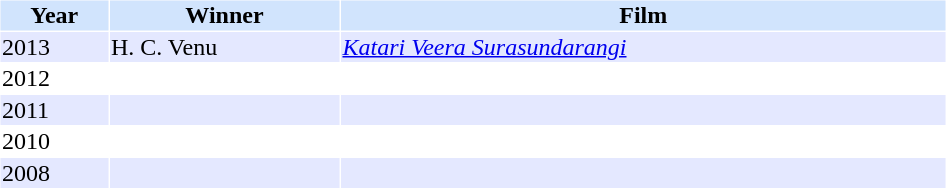<table cellspacing="1" cellpadding="1" border="0" width="50%">
<tr bgcolor="#d1e4fd">
<th>Year</th>
<th>Winner</th>
<th>Film</th>
</tr>
<tr bgcolor="#e4e8ff">
<td>2013</td>
<td>H. C. Venu</td>
<td><em><a href='#'>Katari Veera Surasundarangi</a></em></td>
</tr>
<tr>
<td>2012</td>
<td></td>
<td></td>
</tr>
<tr bgcolor="#e4e8ff">
<td>2011</td>
<td></td>
<td></td>
</tr>
<tr>
<td>2010</td>
<td></td>
<td></td>
</tr>
<tr bgcolor="#e4e8ff">
<td>2008</td>
<td></td>
<td></td>
</tr>
</table>
